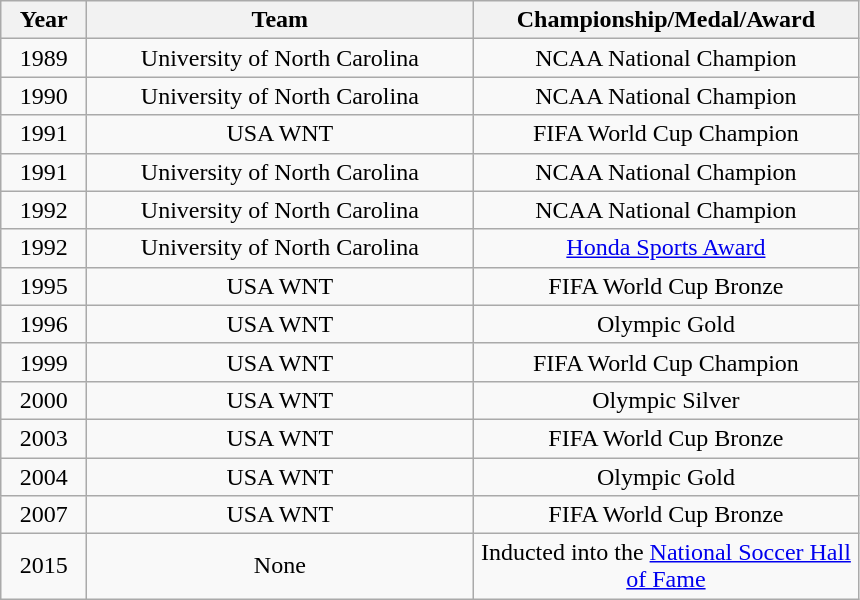<table class="wikitable">
<tr>
<th width="50px">Year</th>
<th width="250px">Team</th>
<th width="250px">Championship/Medal/Award</th>
</tr>
<tr align="center">
<td>1989</td>
<td>University of North Carolina</td>
<td>NCAA National Champion</td>
</tr>
<tr align="center">
<td>1990</td>
<td>University of North Carolina</td>
<td>NCAA National Champion</td>
</tr>
<tr align="center">
<td>1991</td>
<td>USA WNT</td>
<td>FIFA World Cup Champion</td>
</tr>
<tr align="center">
<td>1991</td>
<td>University of North Carolina</td>
<td>NCAA National Champion</td>
</tr>
<tr align="center">
<td>1992</td>
<td>University of North Carolina</td>
<td>NCAA National Champion</td>
</tr>
<tr align="center">
<td>1992</td>
<td>University of North Carolina</td>
<td><a href='#'>Honda Sports Award</a></td>
</tr>
<tr align="center">
<td>1995</td>
<td>USA WNT</td>
<td>FIFA World Cup Bronze</td>
</tr>
<tr align="center">
<td>1996</td>
<td>USA WNT</td>
<td>Olympic Gold</td>
</tr>
<tr align="center">
<td>1999</td>
<td>USA WNT</td>
<td>FIFA World Cup Champion</td>
</tr>
<tr align="center">
<td>2000</td>
<td>USA WNT</td>
<td>Olympic Silver</td>
</tr>
<tr align="center">
<td>2003</td>
<td>USA WNT</td>
<td>FIFA World Cup Bronze</td>
</tr>
<tr align="center">
<td>2004</td>
<td>USA WNT</td>
<td>Olympic Gold</td>
</tr>
<tr align="center">
<td>2007</td>
<td>USA WNT</td>
<td>FIFA World Cup Bronze</td>
</tr>
<tr align="center">
<td>2015</td>
<td>None</td>
<td>Inducted into the <a href='#'>National Soccer Hall of Fame</a></td>
</tr>
</table>
